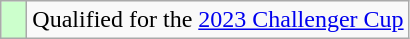<table class="wikitable" style="text-align:left">
<tr>
<td width=10px bgcolor=#ccffcc></td>
<td>Qualified for the <a href='#'>2023 Challenger Cup</a></td>
</tr>
</table>
